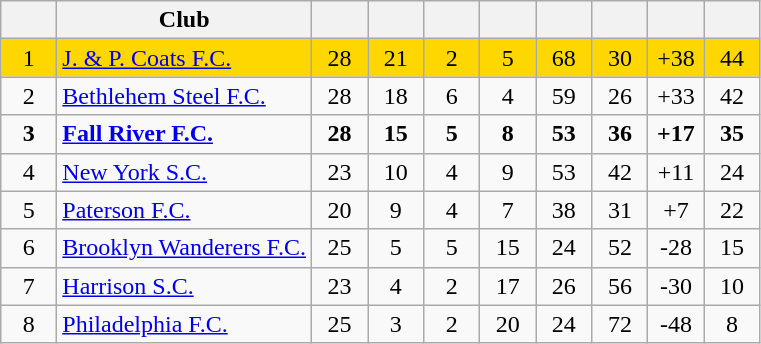<table class="wikitable" style="text-align:center">
<tr>
<th width=30></th>
<th>Club</th>
<th width=30></th>
<th width=30></th>
<th width=30></th>
<th width=30></th>
<th width=30></th>
<th width=30></th>
<th width=30></th>
<th width=30></th>
</tr>
<tr bgcolor="gold">
<td>1</td>
<td align=left><a href='#'>J. & P. Coats F.C.</a></td>
<td>28</td>
<td>21</td>
<td>2</td>
<td>5</td>
<td>68</td>
<td>30</td>
<td>+38</td>
<td>44</td>
</tr>
<tr>
<td>2</td>
<td align=left><a href='#'>Bethlehem Steel F.C.</a></td>
<td>28</td>
<td>18</td>
<td>6</td>
<td>4</td>
<td>59</td>
<td>26</td>
<td>+33</td>
<td>42</td>
</tr>
<tr>
<td><strong>3</strong></td>
<td align=left><strong><a href='#'>Fall River F.C.</a></strong></td>
<td><strong>28</strong></td>
<td><strong>15</strong></td>
<td><strong>5</strong></td>
<td><strong>8</strong></td>
<td><strong>53</strong></td>
<td><strong>36</strong></td>
<td><strong>+17</strong></td>
<td><strong>35</strong></td>
</tr>
<tr>
<td>4</td>
<td align=left><a href='#'>New York S.C.</a></td>
<td>23</td>
<td>10</td>
<td>4</td>
<td>9</td>
<td>53</td>
<td>42</td>
<td>+11</td>
<td>24</td>
</tr>
<tr>
<td>5</td>
<td align=left><a href='#'>Paterson F.C.</a></td>
<td>20</td>
<td>9</td>
<td>4</td>
<td>7</td>
<td>38</td>
<td>31</td>
<td>+7</td>
<td>22</td>
</tr>
<tr>
<td>6</td>
<td align=left><a href='#'>Brooklyn Wanderers F.C.</a></td>
<td>25</td>
<td>5</td>
<td>5</td>
<td>15</td>
<td>24</td>
<td>52</td>
<td>-28</td>
<td>15</td>
</tr>
<tr>
<td>7</td>
<td align=left><a href='#'>Harrison S.C.</a></td>
<td>23</td>
<td>4</td>
<td>2</td>
<td>17</td>
<td>26</td>
<td>56</td>
<td>-30</td>
<td>10</td>
</tr>
<tr>
<td>8</td>
<td align=left><a href='#'>Philadelphia F.C.</a></td>
<td>25</td>
<td>3</td>
<td>2</td>
<td>20</td>
<td>24</td>
<td>72</td>
<td>-48</td>
<td>8</td>
</tr>
</table>
